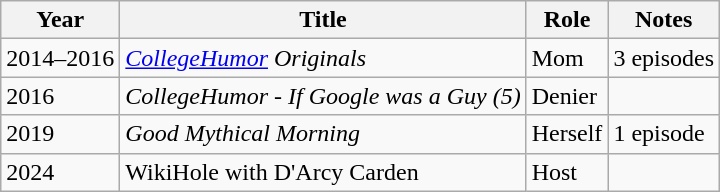<table class="wikitable sortable">
<tr>
<th scope="col">Year</th>
<th scope="col">Title</th>
<th scope="col">Role</th>
<th scope="col" class="unsortable">Notes</th>
</tr>
<tr>
<td>2014–2016</td>
<td><em><a href='#'>CollegeHumor</a> Originals</em></td>
<td>Mom</td>
<td>3 episodes</td>
</tr>
<tr>
<td>2016</td>
<td><em>CollegeHumor - If Google was a Guy (5)</em></td>
<td>Denier</td>
<td></td>
</tr>
<tr>
<td>2019</td>
<td><em>Good Mythical Morning</td>
<td>Herself</td>
<td>1 episode</td>
</tr>
<tr>
<td>2024</td>
<td></em>WikiHole with D'Arcy Carden<em></td>
<td>Host</td>
<td></td>
</tr>
</table>
